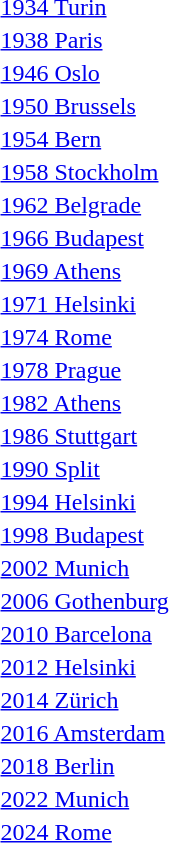<table>
<tr>
<td><a href='#'>1934 Turin</a><br></td>
<td></td>
<td></td>
<td></td>
</tr>
<tr>
<td><a href='#'>1938 Paris</a><br></td>
<td></td>
<td></td>
<td></td>
</tr>
<tr>
<td><a href='#'>1946 Oslo</a><br></td>
<td></td>
<td></td>
<td></td>
</tr>
<tr>
<td><a href='#'>1950 Brussels</a><br></td>
<td></td>
<td></td>
<td></td>
</tr>
<tr>
<td><a href='#'>1954 Bern</a><br></td>
<td></td>
<td></td>
<td></td>
</tr>
<tr>
<td><a href='#'>1958 Stockholm</a><br></td>
<td></td>
<td></td>
<td></td>
</tr>
<tr>
<td><a href='#'>1962 Belgrade</a><br></td>
<td></td>
<td></td>
<td></td>
</tr>
<tr>
<td><a href='#'>1966 Budapest</a><br></td>
<td></td>
<td></td>
<td></td>
</tr>
<tr>
<td><a href='#'>1969 Athens</a><br></td>
<td></td>
<td></td>
<td></td>
</tr>
<tr>
<td><a href='#'>1971 Helsinki</a><br></td>
<td></td>
<td></td>
<td></td>
</tr>
<tr>
<td><a href='#'>1974 Rome</a><br></td>
<td></td>
<td></td>
<td></td>
</tr>
<tr>
<td><a href='#'>1978 Prague</a><br></td>
<td></td>
<td></td>
<td></td>
</tr>
<tr>
<td><a href='#'>1982 Athens</a><br></td>
<td></td>
<td></td>
<td></td>
</tr>
<tr>
<td><a href='#'>1986 Stuttgart</a><br></td>
<td></td>
<td></td>
<td></td>
</tr>
<tr>
<td><a href='#'>1990 Split</a><br></td>
<td></td>
<td></td>
<td></td>
</tr>
<tr>
<td><a href='#'>1994 Helsinki</a><br></td>
<td></td>
<td></td>
<td></td>
</tr>
<tr>
<td><a href='#'>1998 Budapest</a><br></td>
<td></td>
<td></td>
<td></td>
</tr>
<tr>
<td><a href='#'>2002 Munich</a><br></td>
<td></td>
<td></td>
<td></td>
</tr>
<tr>
<td><a href='#'>2006 Gothenburg</a><br></td>
<td></td>
<td></td>
<td></td>
</tr>
<tr>
<td><a href='#'>2010 Barcelona</a><br></td>
<td></td>
<td></td>
<td></td>
</tr>
<tr>
<td><a href='#'>2012 Helsinki</a><br></td>
<td></td>
<td></td>
<td></td>
</tr>
<tr>
<td><a href='#'>2014 Zürich</a><br></td>
<td></td>
<td></td>
<td></td>
</tr>
<tr>
<td><a href='#'>2016 Amsterdam</a><br></td>
<td></td>
<td></td>
<td></td>
</tr>
<tr>
<td><a href='#'>2018 Berlin</a><br></td>
<td></td>
<td></td>
<td></td>
</tr>
<tr>
<td><a href='#'>2022 Munich</a><br></td>
<td></td>
<td></td>
<td></td>
</tr>
<tr>
<td><a href='#'>2024 Rome</a><br></td>
<td></td>
<td></td>
<td></td>
</tr>
</table>
